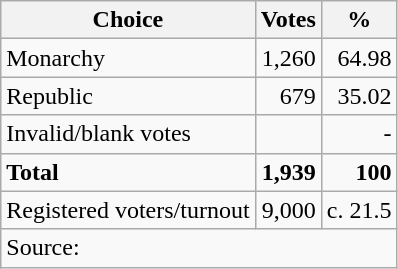<table class=wikitable style=text-align:right>
<tr>
<th>Choice</th>
<th>Votes</th>
<th>%</th>
</tr>
<tr>
<td align=left>Monarchy</td>
<td>1,260</td>
<td>64.98</td>
</tr>
<tr>
<td align=left>Republic</td>
<td>679</td>
<td>35.02</td>
</tr>
<tr>
<td align=left>Invalid/blank votes</td>
<td></td>
<td>-</td>
</tr>
<tr>
<td align=left><strong>Total</strong></td>
<td><strong>1,939</strong></td>
<td><strong>100</strong></td>
</tr>
<tr>
<td align=left>Registered voters/turnout</td>
<td> 9,000</td>
<td>c. 21.5</td>
</tr>
<tr>
<td align=left colspan=3>Source: </td>
</tr>
</table>
